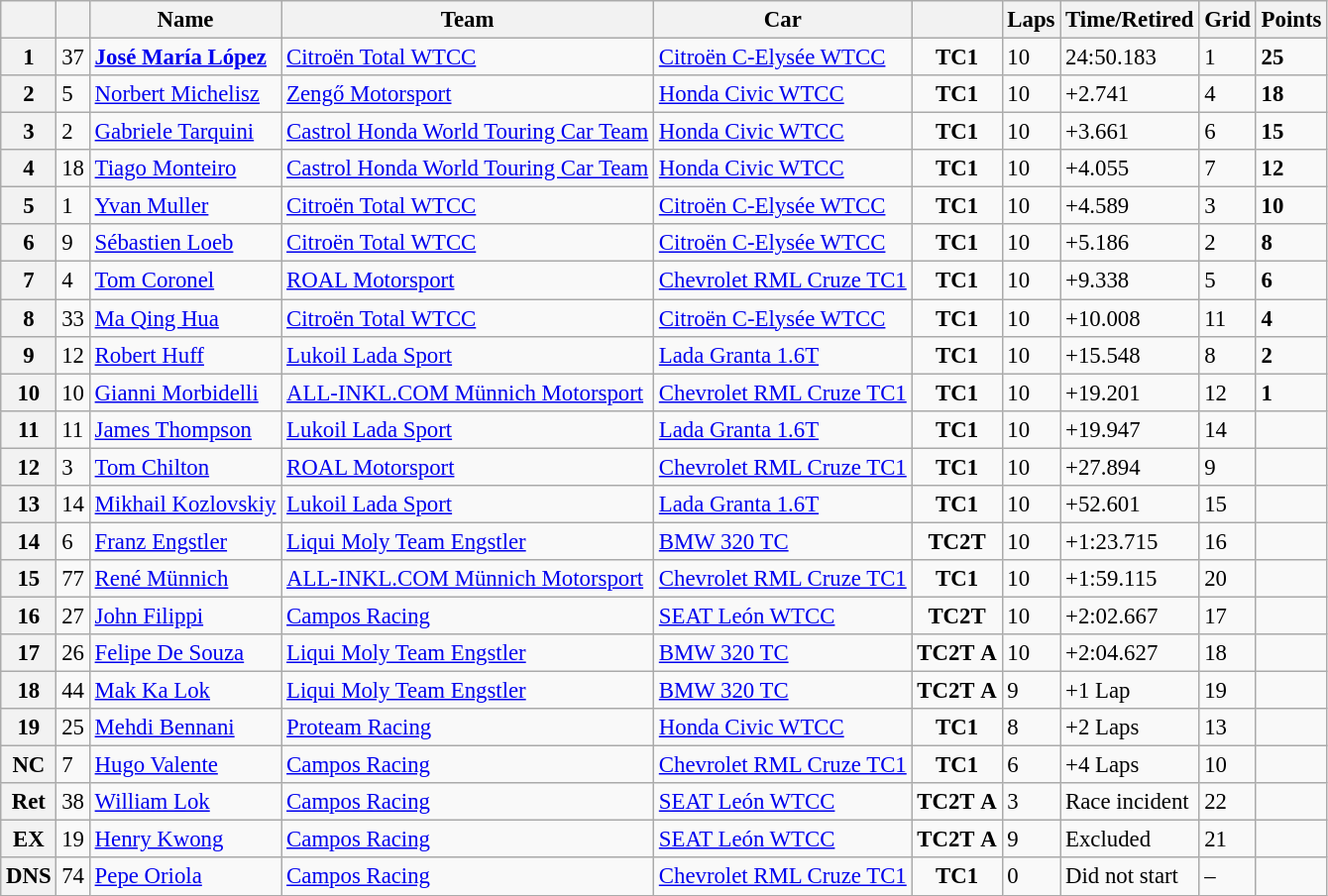<table class="wikitable sortable" style="font-size: 95%;">
<tr>
<th></th>
<th></th>
<th>Name</th>
<th>Team</th>
<th>Car</th>
<th></th>
<th>Laps</th>
<th>Time/Retired</th>
<th>Grid</th>
<th>Points</th>
</tr>
<tr>
<th>1</th>
<td>37</td>
<td> <strong><a href='#'>José María López</a></strong></td>
<td><a href='#'>Citroën Total WTCC</a></td>
<td><a href='#'>Citroën C-Elysée WTCC</a></td>
<td align=center><strong><span>TC1</span></strong></td>
<td>10</td>
<td>24:50.183</td>
<td>1</td>
<td><strong>25</strong></td>
</tr>
<tr>
<th>2</th>
<td>5</td>
<td> <a href='#'>Norbert Michelisz</a></td>
<td><a href='#'>Zengő Motorsport</a></td>
<td><a href='#'>Honda Civic WTCC</a></td>
<td align=center><strong><span>TC1</span></strong></td>
<td>10</td>
<td>+2.741</td>
<td>4</td>
<td><strong>18</strong></td>
</tr>
<tr>
<th>3</th>
<td>2</td>
<td> <a href='#'>Gabriele Tarquini</a></td>
<td><a href='#'>Castrol Honda World Touring Car Team</a></td>
<td><a href='#'>Honda Civic WTCC</a></td>
<td align=center><strong><span>TC1</span></strong></td>
<td>10</td>
<td>+3.661</td>
<td>6</td>
<td><strong>15</strong></td>
</tr>
<tr>
<th>4</th>
<td>18</td>
<td> <a href='#'>Tiago Monteiro</a></td>
<td><a href='#'>Castrol Honda World Touring Car Team</a></td>
<td><a href='#'>Honda Civic WTCC</a></td>
<td align=center><strong><span>TC1</span></strong></td>
<td>10</td>
<td>+4.055</td>
<td>7</td>
<td><strong>12</strong></td>
</tr>
<tr>
<th>5</th>
<td>1</td>
<td> <a href='#'>Yvan Muller</a></td>
<td><a href='#'>Citroën Total WTCC</a></td>
<td><a href='#'>Citroën C-Elysée WTCC</a></td>
<td align=center><strong><span>TC1</span></strong></td>
<td>10</td>
<td>+4.589</td>
<td>3</td>
<td><strong>10</strong></td>
</tr>
<tr>
<th>6</th>
<td>9</td>
<td> <a href='#'>Sébastien Loeb</a></td>
<td><a href='#'>Citroën Total WTCC</a></td>
<td><a href='#'>Citroën C-Elysée WTCC</a></td>
<td align=center><strong><span>TC1</span></strong></td>
<td>10</td>
<td>+5.186</td>
<td>2</td>
<td><strong>8</strong></td>
</tr>
<tr>
<th>7</th>
<td>4</td>
<td> <a href='#'>Tom Coronel</a></td>
<td><a href='#'>ROAL Motorsport</a></td>
<td><a href='#'>Chevrolet RML Cruze TC1</a></td>
<td align=center><strong><span>TC1</span></strong></td>
<td>10</td>
<td>+9.338</td>
<td>5</td>
<td><strong>6</strong></td>
</tr>
<tr>
<th>8</th>
<td>33</td>
<td> <a href='#'>Ma Qing Hua</a></td>
<td><a href='#'>Citroën Total WTCC</a></td>
<td><a href='#'>Citroën C-Elysée WTCC</a></td>
<td align=center><strong><span>TC1</span></strong></td>
<td>10</td>
<td>+10.008</td>
<td>11</td>
<td><strong>4</strong></td>
</tr>
<tr>
<th>9</th>
<td>12</td>
<td> <a href='#'>Robert Huff</a></td>
<td><a href='#'>Lukoil Lada Sport</a></td>
<td><a href='#'>Lada Granta 1.6T</a></td>
<td align=center><strong><span>TC1</span></strong></td>
<td>10</td>
<td>+15.548</td>
<td>8</td>
<td><strong>2</strong></td>
</tr>
<tr>
<th>10</th>
<td>10</td>
<td> <a href='#'>Gianni Morbidelli</a></td>
<td><a href='#'>ALL-INKL.COM Münnich Motorsport</a></td>
<td><a href='#'>Chevrolet RML Cruze TC1</a></td>
<td align=center><strong><span>TC1</span></strong></td>
<td>10</td>
<td>+19.201</td>
<td>12</td>
<td><strong>1</strong></td>
</tr>
<tr>
<th>11</th>
<td>11</td>
<td> <a href='#'>James Thompson</a></td>
<td><a href='#'>Lukoil Lada Sport</a></td>
<td><a href='#'>Lada Granta 1.6T</a></td>
<td align=center><strong><span>TC1</span></strong></td>
<td>10</td>
<td>+19.947</td>
<td>14</td>
<td></td>
</tr>
<tr>
<th>12</th>
<td>3</td>
<td> <a href='#'>Tom Chilton</a></td>
<td><a href='#'>ROAL Motorsport</a></td>
<td><a href='#'>Chevrolet RML Cruze TC1</a></td>
<td align=center><strong><span>TC1</span></strong></td>
<td>10</td>
<td>+27.894</td>
<td>9</td>
<td></td>
</tr>
<tr>
<th>13</th>
<td>14</td>
<td> <a href='#'>Mikhail Kozlovskiy</a></td>
<td><a href='#'>Lukoil Lada Sport</a></td>
<td><a href='#'>Lada Granta 1.6T</a></td>
<td align=center><strong><span>TC1</span></strong></td>
<td>10</td>
<td>+52.601</td>
<td>15</td>
<td></td>
</tr>
<tr>
<th>14</th>
<td>6</td>
<td> <a href='#'>Franz Engstler</a></td>
<td><a href='#'>Liqui Moly Team Engstler</a></td>
<td><a href='#'>BMW 320 TC</a></td>
<td align=center><strong><span>TC2T</span></strong></td>
<td>10</td>
<td>+1:23.715</td>
<td>16</td>
<td></td>
</tr>
<tr>
<th>15</th>
<td>77</td>
<td> <a href='#'>René Münnich</a></td>
<td><a href='#'>ALL-INKL.COM Münnich Motorsport</a></td>
<td><a href='#'>Chevrolet RML Cruze TC1</a></td>
<td align=center><strong><span>TC1</span></strong></td>
<td>10</td>
<td>+1:59.115</td>
<td>20</td>
<td></td>
</tr>
<tr>
<th>16</th>
<td>27</td>
<td> <a href='#'>John Filippi</a></td>
<td><a href='#'>Campos Racing</a></td>
<td><a href='#'>SEAT León WTCC</a></td>
<td align=center><strong><span>TC2T</span></strong></td>
<td>10</td>
<td>+2:02.667</td>
<td>17</td>
<td></td>
</tr>
<tr>
<th>17</th>
<td>26</td>
<td> <a href='#'>Felipe De Souza</a></td>
<td><a href='#'>Liqui Moly Team Engstler</a></td>
<td><a href='#'>BMW 320 TC</a></td>
<td align=center><strong><span>TC2T</span></strong> <strong><span>A</span></strong></td>
<td>10</td>
<td>+2:04.627</td>
<td>18</td>
<td></td>
</tr>
<tr>
<th>18</th>
<td>44</td>
<td> <a href='#'>Mak Ka Lok</a></td>
<td><a href='#'>Liqui Moly Team Engstler</a></td>
<td><a href='#'>BMW 320 TC</a></td>
<td align=center><strong><span>TC2T</span></strong> <strong><span>A</span></strong></td>
<td>9</td>
<td>+1 Lap</td>
<td>19</td>
<td></td>
</tr>
<tr>
<th>19</th>
<td>25</td>
<td> <a href='#'>Mehdi Bennani</a></td>
<td><a href='#'>Proteam Racing</a></td>
<td><a href='#'>Honda Civic WTCC</a></td>
<td align=center><strong><span>TC1</span></strong></td>
<td>8</td>
<td>+2 Laps</td>
<td>13</td>
<td></td>
</tr>
<tr>
<th>NC</th>
<td>7</td>
<td> <a href='#'>Hugo Valente</a></td>
<td><a href='#'>Campos Racing</a></td>
<td><a href='#'>Chevrolet RML Cruze TC1</a></td>
<td align=center><strong><span>TC1</span></strong></td>
<td>6</td>
<td>+4 Laps</td>
<td>10</td>
<td></td>
</tr>
<tr>
<th>Ret</th>
<td>38</td>
<td> <a href='#'>William Lok</a></td>
<td><a href='#'>Campos Racing</a></td>
<td><a href='#'>SEAT León WTCC</a></td>
<td align=center><strong><span>TC2T</span></strong> <strong><span>A</span></strong></td>
<td>3</td>
<td>Race incident</td>
<td>22</td>
<td></td>
</tr>
<tr>
<th>EX</th>
<td>19</td>
<td> <a href='#'>Henry Kwong</a></td>
<td><a href='#'>Campos Racing</a></td>
<td><a href='#'>SEAT León WTCC</a></td>
<td align=center><strong><span>TC2T</span></strong> <strong><span>A</span></strong></td>
<td>9</td>
<td>Excluded</td>
<td>21</td>
<td></td>
</tr>
<tr>
<th>DNS</th>
<td>74</td>
<td> <a href='#'>Pepe Oriola</a></td>
<td><a href='#'>Campos Racing</a></td>
<td><a href='#'>Chevrolet RML Cruze TC1</a></td>
<td align=center><strong><span>TC1</span></strong></td>
<td>0</td>
<td>Did not start</td>
<td>–</td>
<td></td>
</tr>
</table>
